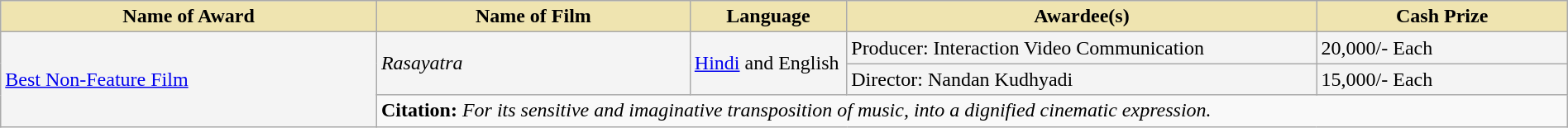<table class="wikitable" style="width:100%;">
<tr>
<th style="background-color:#EFE4B0;width:24%;">Name of Award</th>
<th style="background-color:#EFE4B0;width:20%;">Name of Film</th>
<th style="background-color:#EFE4B0;width:10%;">Language</th>
<th style="background-color:#EFE4B0;width:30%;">Awardee(s)</th>
<th style="background-color:#EFE4B0;width:16%;">Cash Prize</th>
</tr>
<tr style="background-color:#F4F4F4">
<td rowspan="3"><a href='#'>Best Non-Feature Film</a></td>
<td rowspan="2"><em>Rasayatra</em></td>
<td rowspan="2"><a href='#'>Hindi</a> and English</td>
<td>Producer: Interaction Video Communication</td>
<td> 20,000/- Each</td>
</tr>
<tr style="background-color:#F4F4F4">
<td>Director: Nandan Kudhyadi</td>
<td> 15,000/- Each</td>
</tr>
<tr style="background-color:#F9F9F9">
<td colspan="4"><strong>Citation:</strong> <em>For its sensitive and imaginative transposition of music, into a dignified cinematic expression.</em></td>
</tr>
</table>
